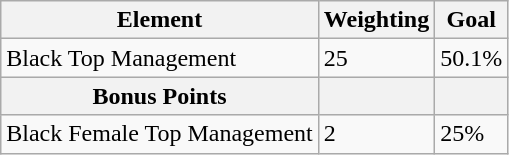<table class="wikitable" border="1">
<tr>
<th>Element</th>
<th>Weighting</th>
<th>Goal</th>
</tr>
<tr>
<td>Black Top Management</td>
<td>25</td>
<td>50.1%</td>
</tr>
<tr>
<th>Bonus Points</th>
<th></th>
<th></th>
</tr>
<tr>
<td>Black Female Top Management</td>
<td>2</td>
<td>25%</td>
</tr>
</table>
